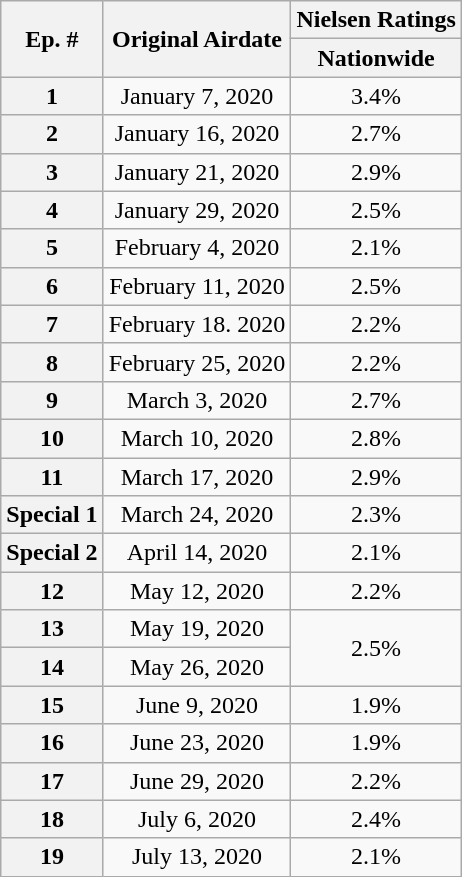<table class="wikitable" style="text-align:center;">
<tr>
<th rowspan="2">Ep. #</th>
<th rowspan="2">Original Airdate</th>
<th><strong>Nielsen Ratings</strong></th>
</tr>
<tr>
<th>Nationwide</th>
</tr>
<tr>
<th>1</th>
<td>January 7, 2020</td>
<td>3.4%</td>
</tr>
<tr>
<th>2</th>
<td>January 16, 2020</td>
<td>2.7%</td>
</tr>
<tr>
<th>3</th>
<td>January 21, 2020</td>
<td>2.9%</td>
</tr>
<tr>
<th>4</th>
<td>January 29, 2020</td>
<td>2.5%</td>
</tr>
<tr>
<th>5</th>
<td>February 4, 2020</td>
<td>2.1%</td>
</tr>
<tr>
<th>6</th>
<td>February 11, 2020</td>
<td>2.5%</td>
</tr>
<tr>
<th>7</th>
<td>February 18. 2020</td>
<td>2.2%</td>
</tr>
<tr>
<th>8</th>
<td>February 25, 2020</td>
<td>2.2%</td>
</tr>
<tr>
<th>9</th>
<td>March 3, 2020</td>
<td>2.7%</td>
</tr>
<tr>
<th>10</th>
<td>March 10, 2020</td>
<td>2.8%</td>
</tr>
<tr>
<th>11</th>
<td>March 17, 2020</td>
<td>2.9%</td>
</tr>
<tr>
<th>Special 1</th>
<td>March 24, 2020</td>
<td>2.3%</td>
</tr>
<tr>
<th>Special 2</th>
<td>April 14, 2020</td>
<td>2.1%</td>
</tr>
<tr>
<th>12</th>
<td>May 12, 2020</td>
<td>2.2%</td>
</tr>
<tr>
<th>13</th>
<td>May 19, 2020</td>
<td rowspan=2>2.5%</td>
</tr>
<tr>
<th>14</th>
<td>May 26, 2020</td>
</tr>
<tr>
<th>15</th>
<td>June 9, 2020</td>
<td>1.9%</td>
</tr>
<tr>
<th>16</th>
<td>June 23, 2020</td>
<td>1.9%</td>
</tr>
<tr>
<th>17</th>
<td>June 29, 2020</td>
<td>2.2%</td>
</tr>
<tr>
<th>18</th>
<td>July 6, 2020</td>
<td>2.4%</td>
</tr>
<tr>
<th>19</th>
<td>July 13, 2020</td>
<td>2.1%</td>
</tr>
</table>
